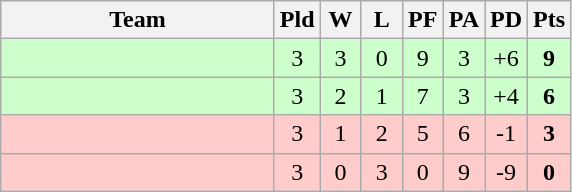<table class="wikitable" style="text-align:center;">
<tr>
<th width=175>Team</th>
<th width=20 abbr="Played">Pld</th>
<th width=20 abbr="Won">W</th>
<th width=20 abbr="Lost">L</th>
<th width=20 abbr="Points for">PF</th>
<th width=20 abbr="Points against">PA</th>
<th width=20 abbr="Points difference">PD</th>
<th width=20 abbr="Points">Pts</th>
</tr>
<tr bgcolor=#ccffcc>
<td align=left></td>
<td>3</td>
<td>3</td>
<td>0</td>
<td>9</td>
<td>3</td>
<td>+6</td>
<td><strong>9</strong></td>
</tr>
<tr bgcolor=#ccffcc>
<td align=left></td>
<td>3</td>
<td>2</td>
<td>1</td>
<td>7</td>
<td>3</td>
<td>+4</td>
<td><strong>6</strong></td>
</tr>
<tr bgcolor=#ffcccc>
<td align=left></td>
<td>3</td>
<td>1</td>
<td>2</td>
<td>5</td>
<td>6</td>
<td>-1</td>
<td><strong>3</strong></td>
</tr>
<tr bgcolor=#ffcccc>
<td align=left></td>
<td>3</td>
<td>0</td>
<td>3</td>
<td>0</td>
<td>9</td>
<td>-9</td>
<td><strong>0</strong></td>
</tr>
</table>
